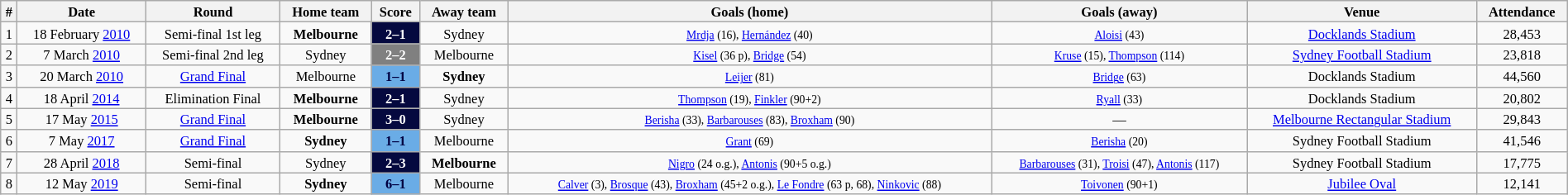<table class="wikitable" style="width:100%; margin:0 left; font-size: 11px; text-align:center">
<tr>
<th>#</th>
<th>Date</th>
<th>Round</th>
<th>Home team</th>
<th>Score</th>
<th>Away team</th>
<th>Goals (home)</th>
<th>Goals (away)</th>
<th>Venue</th>
<th>Attendance</th>
</tr>
<tr>
<td>1</td>
<td>18 February <a href='#'>2010</a></td>
<td>Semi-final 1st leg</td>
<td><strong>Melbourne</strong></td>
<td style="background:#05093F;text-align:center; color:white;"><strong>2–1</strong></td>
<td>Sydney</td>
<td><small><a href='#'>Mrdja</a> (16), <a href='#'>Hernández</a> (40)</small></td>
<td><small><a href='#'>Aloisi</a> (43)</small></td>
<td><a href='#'>Docklands Stadium</a></td>
<td>28,453</td>
</tr>
<tr>
<td>2</td>
<td>7 March <a href='#'>2010</a></td>
<td>Semi-final 2nd leg</td>
<td>Sydney</td>
<td style="background:gray;text-align:center; color:white;"><strong>2–2 </strong></td>
<td>Melbourne</td>
<td><small><a href='#'>Kisel</a> (36 p), <a href='#'>Bridge</a> (54)</small></td>
<td><small><a href='#'>Kruse</a> (15), <a href='#'>Thompson</a> (114)</small></td>
<td><a href='#'>Sydney Football Stadium</a></td>
<td>23,818</td>
</tr>
<tr>
<td>3</td>
<td>20 March <a href='#'>2010</a></td>
<td><a href='#'>Grand Final</a></td>
<td>Melbourne</td>
<td style="background:#6AACE6; text-align:center; color:#000042;"><strong>1–1 <br></strong></td>
<td><strong>Sydney</strong></td>
<td><small><a href='#'>Leijer</a> (81)</small></td>
<td><small><a href='#'>Bridge</a> (63)</small></td>
<td>Docklands Stadium</td>
<td>44,560</td>
</tr>
<tr>
<td>4</td>
<td>18 April <a href='#'>2014</a></td>
<td>Elimination Final</td>
<td><strong>Melbourne</strong></td>
<td style="background:#05093F;text-align:center; color:white;"><strong>2–1</strong></td>
<td>Sydney</td>
<td><small><a href='#'>Thompson</a> (19), <a href='#'>Finkler</a> (90+2)</small></td>
<td><small><a href='#'>Ryall</a> (33)</small></td>
<td>Docklands Stadium</td>
<td>20,802</td>
</tr>
<tr>
<td>5</td>
<td>17 May <a href='#'>2015</a></td>
<td><a href='#'>Grand Final</a></td>
<td><strong>Melbourne</strong></td>
<td style="background:#05093F;text-align:center; color:white;"><strong>3–0</strong></td>
<td>Sydney</td>
<td><small><a href='#'>Berisha</a> (33), <a href='#'>Barbarouses</a> (83), <a href='#'>Broxham</a> (90)</small></td>
<td>—</td>
<td><a href='#'>Melbourne Rectangular Stadium</a></td>
<td>29,843</td>
</tr>
<tr>
<td>6</td>
<td>7 May <a href='#'>2017</a></td>
<td><a href='#'>Grand Final</a></td>
<td><strong>Sydney</strong></td>
<td style="background:#6AACE6; text-align:center; color:#000042;"><strong>1–1 <br></strong></td>
<td>Melbourne</td>
<td><small><a href='#'>Grant</a> (69)</small></td>
<td><small><a href='#'>Berisha</a> (20)</small></td>
<td>Sydney Football Stadium</td>
<td>41,546</td>
</tr>
<tr>
<td>7</td>
<td>28 April <a href='#'>2018</a></td>
<td>Semi-final</td>
<td>Sydney</td>
<td style="background:#05093F;text-align:center; color:white;"><strong>2–3 </strong></td>
<td><strong>Melbourne</strong></td>
<td><small><a href='#'>Nigro</a> (24 o.g.), <a href='#'>Antonis</a> (90+5 o.g.)</small></td>
<td><small><a href='#'>Barbarouses</a> (31), <a href='#'>Troisi</a> (47), <a href='#'>Antonis</a> (117)</small></td>
<td>Sydney Football Stadium</td>
<td>17,775</td>
</tr>
<tr>
<td>8</td>
<td>12 May <a href='#'>2019</a></td>
<td>Semi-final</td>
<td><strong>Sydney</strong></td>
<td style="background:#6AACE6; text-align:center; color:#000042;"><strong>6–1</strong></td>
<td>Melbourne</td>
<td><small><a href='#'>Calver</a> (3), <a href='#'>Brosque</a> (43), <a href='#'>Broxham</a> (45+2 o.g.), <a href='#'>Le Fondre</a> (63 p, 68), <a href='#'>Ninkovic</a> (88)</small></td>
<td><small><a href='#'>Toivonen</a> (90+1)</small></td>
<td><a href='#'>Jubilee Oval</a></td>
<td>12,141</td>
</tr>
</table>
